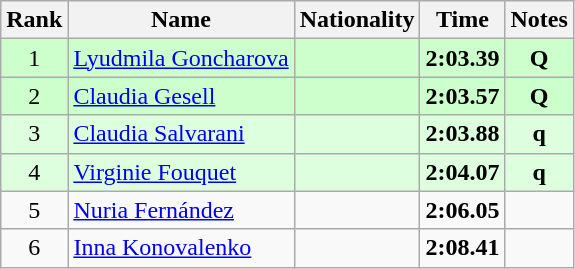<table class="wikitable sortable" style="text-align:center">
<tr>
<th>Rank</th>
<th>Name</th>
<th>Nationality</th>
<th>Time</th>
<th>Notes</th>
</tr>
<tr bgcolor=ccffcc>
<td>1</td>
<td align=left><a href='#'>Lyudmila Goncharova</a></td>
<td align=left></td>
<td><strong>2:03.39</strong></td>
<td><strong>Q</strong></td>
</tr>
<tr bgcolor=ccffcc>
<td>2</td>
<td align=left><a href='#'>Claudia Gesell</a></td>
<td align=left></td>
<td><strong>2:03.57</strong></td>
<td><strong>Q</strong></td>
</tr>
<tr bgcolor=ddffdd>
<td>3</td>
<td align=left><a href='#'>Claudia Salvarani</a></td>
<td align=left></td>
<td><strong>2:03.88</strong></td>
<td><strong>q</strong></td>
</tr>
<tr bgcolor=ddffdd>
<td>4</td>
<td align=left><a href='#'>Virginie Fouquet</a></td>
<td align=left></td>
<td><strong>2:04.07</strong></td>
<td><strong>q</strong></td>
</tr>
<tr>
<td>5</td>
<td align=left><a href='#'>Nuria Fernández</a></td>
<td align=left></td>
<td><strong>2:06.05</strong></td>
<td></td>
</tr>
<tr>
<td>6</td>
<td align=left><a href='#'>Inna Konovalenko</a></td>
<td align=left></td>
<td><strong>2:08.41</strong></td>
<td></td>
</tr>
</table>
